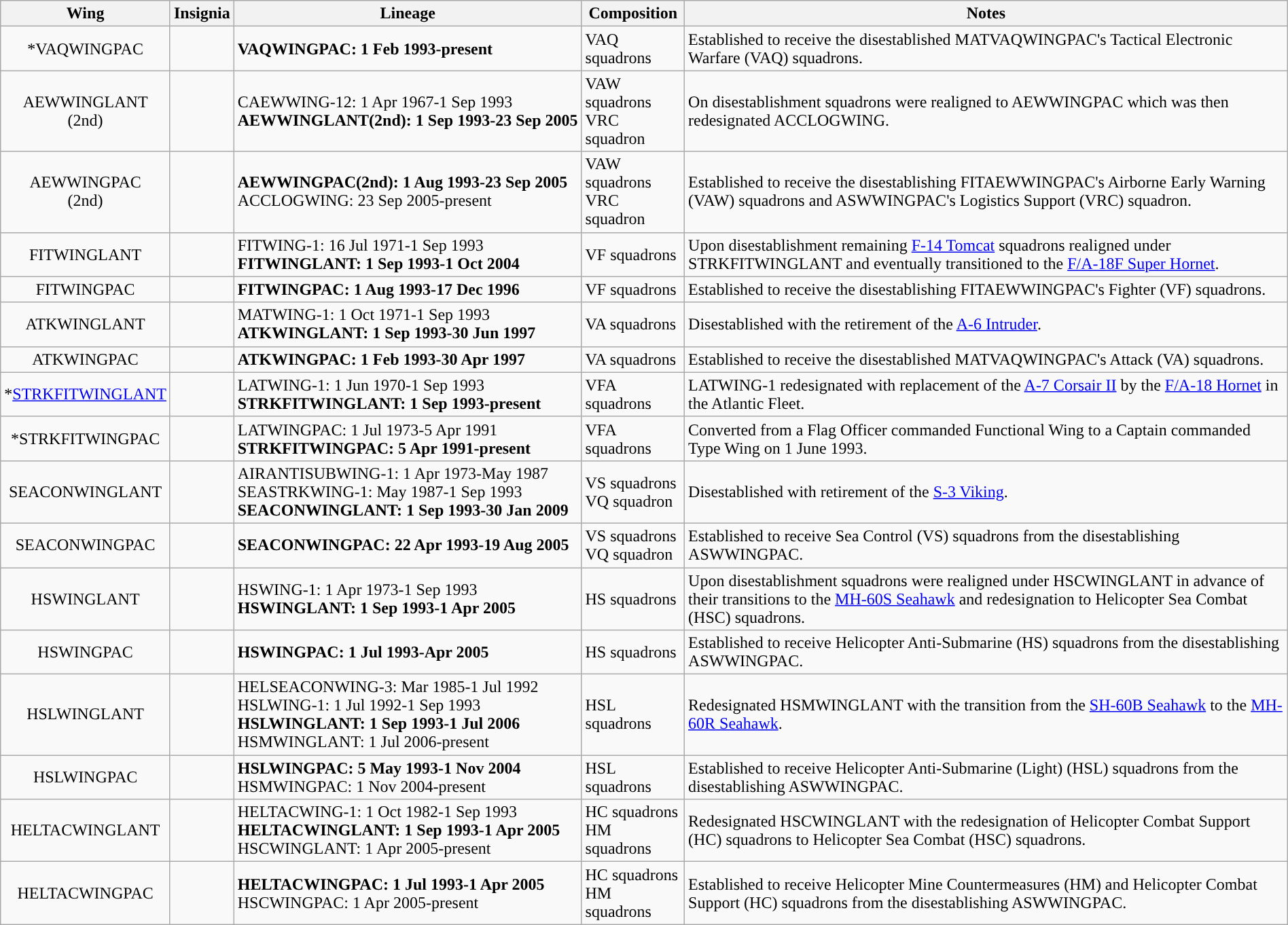<table class="wikitable" width=100% style="text-align: left">
<tr>
<th>Wing</th>
<th>Insignia</th>
<th>Lineage</th>
<th>Composition</th>
<th>Notes</th>
</tr>
<tr>
<td align=center>*VAQWINGPAC</td>
<td></td>
<td><strong>VAQWINGPAC: 1 Feb 1993-present</strong></td>
<td>VAQ squadrons</td>
<td>Established to receive the disestablished MATVAQWINGPAC's Tactical Electronic Warfare (VAQ) squadrons.</td>
</tr>
<tr>
<td align=center style="white-space: nowrap;">AEWWINGLANT<br>(2nd)</td>
<td></td>
<td style="white-space: nowrap;">CAEWWING-12: 1 Apr 1967-1 Sep 1993<br><strong>AEWWINGLANT(2nd): 1 Sep 1993-23 Sep 2005</strong></td>
<td>VAW squadrons<br>VRC squadron</td>
<td>On disestablishment squadrons were realigned to AEWWINGPAC which was then redesignated ACCLOGWING.</td>
</tr>
<tr>
<td align=center style="white-space: nowrap;">AEWWINGPAC <br>(2nd)</td>
<td></td>
<td><strong>AEWWINGPAC(2nd): 1 Aug 1993-23 Sep 2005</strong><br>ACCLOGWING: 23 Sep 2005-present</td>
<td>VAW squadrons<br>VRC squadron</td>
<td>Established to receive the disestablishing FITAEWWINGPAC's Airborne Early Warning (VAW) squadrons and ASWWINGPAC's Logistics Support (VRC) squadron.</td>
</tr>
<tr>
<td align=center>FITWINGLANT</td>
<td></td>
<td>FITWING-1: 16 Jul 1971-1 Sep 1993<br><strong>FITWINGLANT: 1 Sep 1993-1 Oct 2004</strong></td>
<td>VF squadrons</td>
<td>Upon disestablishment remaining <a href='#'>F-14 Tomcat</a> squadrons realigned under STRKFITWINGLANT and eventually transitioned to the <a href='#'>F/A-18F Super Hornet</a>.</td>
</tr>
<tr>
<td align=center>FITWINGPAC</td>
<td></td>
<td><strong>FITWINGPAC: 1 Aug 1993-17 Dec 1996</strong></td>
<td>VF squadrons</td>
<td>Established to receive the disestablishing FITAEWWINGPAC's Fighter (VF) squadrons. </td>
</tr>
<tr>
<td align=center>ATKWINGLANT</td>
<td></td>
<td>MATWING-1: 1 Oct 1971-1 Sep 1993<br><strong>ATKWINGLANT: 1 Sep 1993-30 Jun 1997</strong></td>
<td>VA squadrons</td>
<td>Disestablished with the retirement of the <a href='#'>A-6 Intruder</a>.</td>
</tr>
<tr>
<td align=center>ATKWINGPAC</td>
<td></td>
<td><strong>ATKWINGPAC: 1 Feb 1993-30 Apr 1997</strong></td>
<td>VA squadrons</td>
<td>Established to receive the disestablished MATVAQWINGPAC's Attack (VA) squadrons. </td>
</tr>
<tr>
<td align=center>*<a href='#'>STRKFITWINGLANT</a></td>
<td></td>
<td>LATWING-1: 1 Jun 1970-1 Sep 1993<br><strong>STRKFITWINGLANT: 1 Sep 1993-present</strong></td>
<td>VFA squadrons</td>
<td>LATWING-1 redesignated with replacement of the <a href='#'>A-7 Corsair II</a> by the <a href='#'>F/A-18 Hornet</a> in the Atlantic Fleet.</td>
</tr>
<tr>
<td align=center>*STRKFITWINGPAC</td>
<td></td>
<td>LATWINGPAC: 1 Jul 1973-5 Apr 1991<br><strong>STRKFITWINGPAC: 5 Apr 1991-present</strong></td>
<td>VFA squadrons</td>
<td>Converted from a Flag Officer commanded Functional Wing to a Captain commanded Type Wing on 1 June 1993.</td>
</tr>
<tr>
<td align=center>SEACONWINGLANT</td>
<td></td>
<td>AIRANTISUBWING-1: 1 Apr 1973-May 1987<br>SEASTRKWING-1: May 1987-1 Sep 1993<br><strong>SEACONWINGLANT: 1 Sep 1993-30 Jan 2009</strong></td>
<td>VS squadrons<br>VQ squadron</td>
<td>Disestablished with retirement of the <a href='#'>S-3 Viking</a>.</td>
</tr>
<tr>
<td align=center>SEACONWINGPAC</td>
<td></td>
<td><strong>SEACONWINGPAC: 22 Apr 1993-19 Aug 2005</strong></td>
<td>VS squadrons<br>VQ squadron</td>
<td>Established to receive Sea Control (VS) squadrons from the disestablishing ASWWINGPAC. </td>
</tr>
<tr>
<td align=center>HSWINGLANT</td>
<td></td>
<td>HSWING-1: 1 Apr 1973-1 Sep 1993<br><strong>HSWINGLANT: 1 Sep 1993-1 Apr 2005</strong></td>
<td>HS squadrons</td>
<td>Upon disestablishment squadrons were realigned under HSCWINGLANT in advance of their transitions to the <a href='#'>MH-60S Seahawk</a> and redesignation to Helicopter Sea Combat (HSC) squadrons.</td>
</tr>
<tr>
<td align=center>HSWINGPAC</td>
<td></td>
<td><strong>HSWINGPAC: 1 Jul 1993-Apr 2005</strong></td>
<td>HS squadrons</td>
<td>Established to receive Helicopter Anti-Submarine (HS) squadrons from the disestablishing ASWWINGPAC. </td>
</tr>
<tr>
<td align=center>HSLWINGLANT</td>
<td></td>
<td>HELSEACONWING-3: Mar 1985-1 Jul 1992<br>HSLWING-1: 1 Jul 1992-1 Sep 1993<br><strong>HSLWINGLANT: 1 Sep 1993-1 Jul 2006</strong><br>HSMWINGLANT: 1 Jul 2006-present</td>
<td>HSL squadrons</td>
<td>Redesignated HSMWINGLANT with the transition from the <a href='#'>SH-60B Seahawk</a> to the <a href='#'>MH-60R Seahawk</a>.</td>
</tr>
<tr>
<td align=center>HSLWINGPAC</td>
<td></td>
<td><strong>HSLWINGPAC: 5 May 1993-1 Nov 2004</strong><br>HSMWINGPAC: 1 Nov 2004-present</td>
<td>HSL squadrons</td>
<td>Established to receive Helicopter Anti-Submarine (Light) (HSL) squadrons from the disestablishing ASWWINGPAC. </td>
</tr>
<tr>
<td align=center>HELTACWINGLANT</td>
<td></td>
<td>HELTACWING-1: 1 Oct 1982-1 Sep 1993<br><strong>HELTACWINGLANT: 1 Sep 1993-1 Apr 2005</strong><br>HSCWINGLANT: 1 Apr 2005-present</td>
<td>HC squadrons<br>HM squadrons</td>
<td>Redesignated HSCWINGLANT with the redesignation of Helicopter Combat Support (HC) squadrons to Helicopter Sea Combat (HSC) squadrons.</td>
</tr>
<tr>
<td align=center>HELTACWINGPAC</td>
<td></td>
<td><strong>HELTACWINGPAC: 1 Jul 1993-1 Apr 2005</strong><br>HSCWINGPAC: 1 Apr 2005-present</td>
<td>HC squadrons<br>HM squadrons</td>
<td>Established to receive Helicopter Mine Countermeasures (HM) and Helicopter Combat Support (HC) squadrons from the disestablishing ASWWINGPAC. </td>
</tr>
</table>
